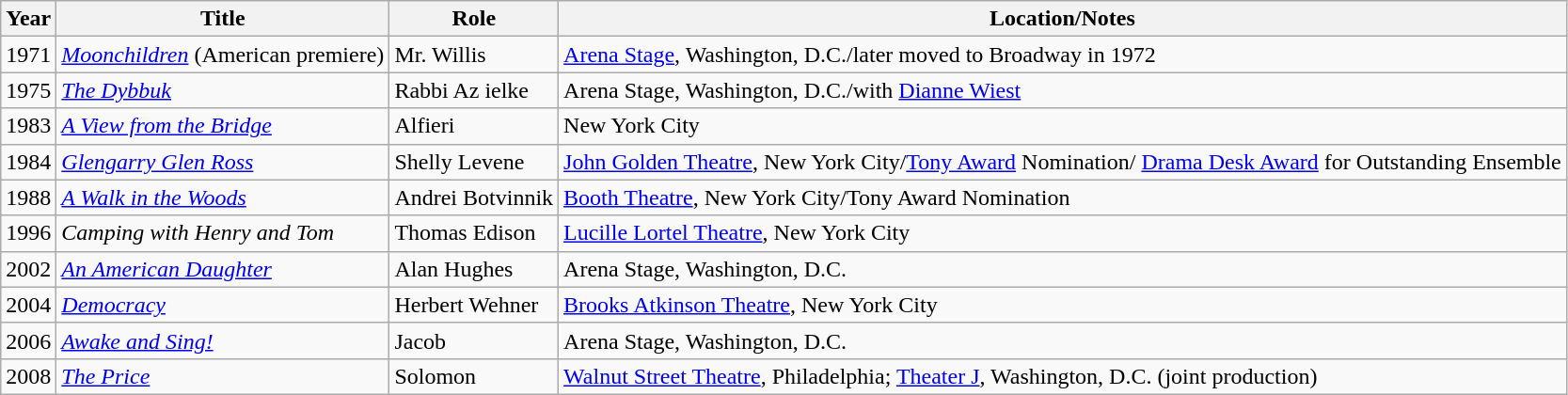<table class="wikitable">
<tr>
<th>Year</th>
<th>Title</th>
<th>Role</th>
<th>Location/Notes</th>
</tr>
<tr>
<td>1971</td>
<td><em><a href='#'>Moonchildren</a></em> (American premiere)</td>
<td>Mr. Willis</td>
<td><a href='#'>Arena Stage</a>, Washington, D.C./later moved to Broadway in 1972</td>
</tr>
<tr>
<td>1975</td>
<td><em><a href='#'>The Dybbuk</a></em></td>
<td>Rabbi Az ielke</td>
<td>Arena Stage, Washington, D.C./with <a href='#'>Dianne Wiest</a></td>
</tr>
<tr>
<td>1983</td>
<td><em><a href='#'>A View from the Bridge</a></em></td>
<td>Alfieri</td>
<td>New York City</td>
</tr>
<tr>
<td>1984</td>
<td><em><a href='#'>Glengarry Glen Ross</a></em></td>
<td>Shelly Levene</td>
<td><a href='#'>John Golden Theatre</a>, New York City/<a href='#'>Tony Award</a> Nomination/ <a href='#'>Drama Desk Award</a> for Outstanding Ensemble</td>
</tr>
<tr>
<td>1988</td>
<td><em><a href='#'>A Walk in the Woods</a></em></td>
<td>Andrei Botvinnik</td>
<td><a href='#'>Booth Theatre</a>, New York City/Tony Award Nomination</td>
</tr>
<tr>
<td>1996</td>
<td><em>Camping with Henry and Tom</em></td>
<td>Thomas Edison</td>
<td><a href='#'>Lucille Lortel Theatre</a>, New York City</td>
</tr>
<tr>
<td>2002</td>
<td><em><a href='#'>An American Daughter</a></em></td>
<td>Alan Hughes</td>
<td>Arena Stage, Washington, D.C.</td>
</tr>
<tr>
<td>2004</td>
<td><em><a href='#'>Democracy</a></em></td>
<td>Herbert Wehner</td>
<td><a href='#'>Brooks Atkinson Theatre</a>, New York City</td>
</tr>
<tr>
<td>2006</td>
<td><em><a href='#'>Awake and Sing!</a></em></td>
<td>Jacob</td>
<td>Arena Stage, Washington, D.C.</td>
</tr>
<tr>
<td>2008</td>
<td><em><a href='#'>The Price</a></em></td>
<td>Solomon</td>
<td><a href='#'>Walnut Street Theatre</a>, Philadelphia; <a href='#'>Theater J</a>, Washington, D.C. (joint production)</td>
</tr>
</table>
